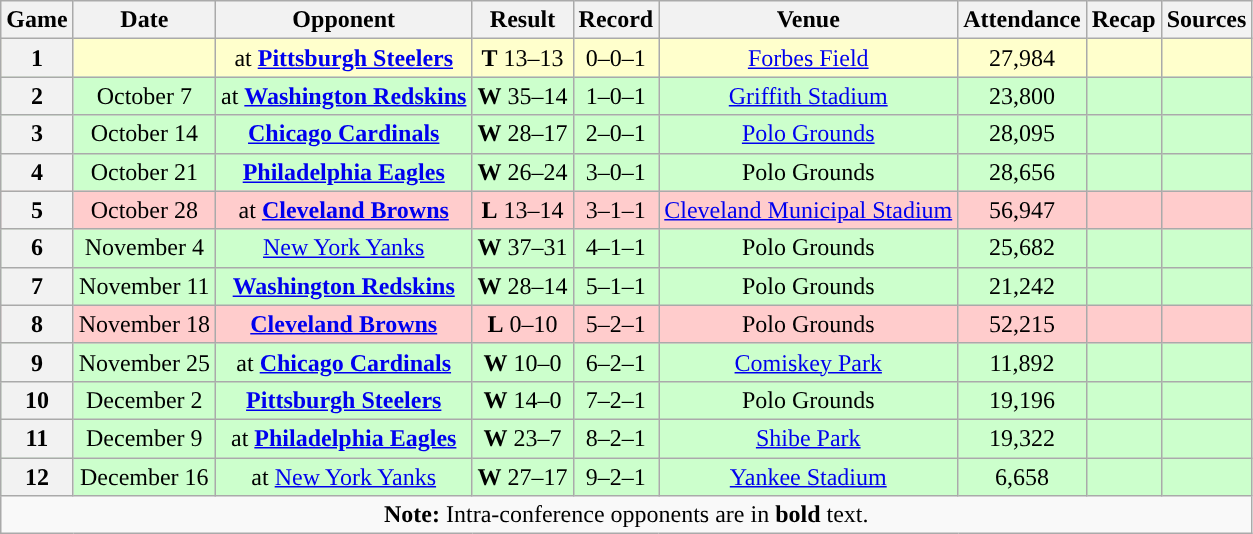<table class="wikitable" style="text-align:center">
<tr>
<th>Game</th>
<th>Date</th>
<th>Opponent</th>
<th>Result</th>
<th>Record</th>
<th>Venue</th>
<th>Attendance</th>
<th>Recap</th>
<th>Sources</th>
</tr>
<tr style="background:#ffc">
<th>1</th>
<td></td>
<td>at <strong><a href='#'>Pittsburgh Steelers</a></strong></td>
<td><strong>T</strong> 13–13</td>
<td>0–0–1</td>
<td><a href='#'>Forbes Field</a></td>
<td>27,984</td>
<td></td>
<td></td>
</tr>
<tr style="background:#cfc">
<th>2</th>
<td>October 7</td>
<td>at <strong><a href='#'>Washington Redskins</a></strong></td>
<td><strong>W</strong> 35–14</td>
<td>1–0–1</td>
<td><a href='#'>Griffith Stadium</a></td>
<td>23,800</td>
<td></td>
<td></td>
</tr>
<tr style="background:#cfc">
<th>3</th>
<td>October 14</td>
<td><strong><a href='#'>Chicago Cardinals</a></strong></td>
<td><strong>W</strong> 28–17</td>
<td>2–0–1</td>
<td><a href='#'>Polo Grounds</a></td>
<td>28,095</td>
<td></td>
<td></td>
</tr>
<tr style="background:#cfc">
<th>4</th>
<td>October 21</td>
<td><strong><a href='#'>Philadelphia Eagles</a></strong></td>
<td><strong>W</strong> 26–24</td>
<td>3–0–1</td>
<td>Polo Grounds</td>
<td>28,656</td>
<td></td>
<td></td>
</tr>
<tr style="background:#fcc">
<th>5</th>
<td>October 28</td>
<td>at <strong><a href='#'>Cleveland Browns</a></strong></td>
<td><strong>L</strong> 13–14</td>
<td>3–1–1</td>
<td><a href='#'>Cleveland Municipal Stadium</a></td>
<td>56,947</td>
<td></td>
<td></td>
</tr>
<tr style="background:#cfc">
<th>6</th>
<td>November 4</td>
<td><a href='#'>New York Yanks</a></td>
<td><strong>W</strong> 37–31</td>
<td>4–1–1</td>
<td>Polo Grounds</td>
<td>25,682</td>
<td></td>
<td></td>
</tr>
<tr style="background:#cfc">
<th>7</th>
<td>November 11</td>
<td><strong><a href='#'>Washington Redskins</a></strong></td>
<td><strong>W</strong> 28–14</td>
<td>5–1–1</td>
<td>Polo Grounds</td>
<td>21,242</td>
<td></td>
<td></td>
</tr>
<tr style="background:#fcc">
<th>8</th>
<td>November 18</td>
<td><strong><a href='#'>Cleveland Browns</a></strong></td>
<td><strong>L</strong> 0–10</td>
<td>5–2–1</td>
<td>Polo Grounds</td>
<td>52,215</td>
<td></td>
<td></td>
</tr>
<tr style="background:#cfc">
<th>9</th>
<td>November 25</td>
<td>at <strong><a href='#'>Chicago Cardinals</a></strong></td>
<td><strong>W</strong> 10–0</td>
<td>6–2–1</td>
<td><a href='#'>Comiskey Park</a></td>
<td>11,892</td>
<td></td>
<td></td>
</tr>
<tr style="background:#cfc">
<th>10</th>
<td>December 2</td>
<td><strong><a href='#'>Pittsburgh Steelers</a></strong></td>
<td><strong>W</strong> 14–0</td>
<td>7–2–1</td>
<td>Polo Grounds</td>
<td>19,196</td>
<td></td>
<td></td>
</tr>
<tr style="background:#cfc">
<th>11</th>
<td>December 9</td>
<td>at <strong><a href='#'>Philadelphia Eagles</a></strong></td>
<td><strong>W</strong> 23–7</td>
<td>8–2–1</td>
<td><a href='#'>Shibe Park</a></td>
<td>19,322</td>
<td></td>
<td></td>
</tr>
<tr style="background:#cfc">
<th>12</th>
<td>December 16</td>
<td>at <a href='#'>New York Yanks</a></td>
<td><strong>W</strong> 27–17</td>
<td>9–2–1</td>
<td><a href='#'>Yankee Stadium</a></td>
<td>6,658</td>
<td></td>
<td></td>
</tr>
<tr>
<td colspan="10"><strong>Note:</strong> Intra-conference opponents are in <strong>bold</strong> text.</td>
</tr>
</table>
